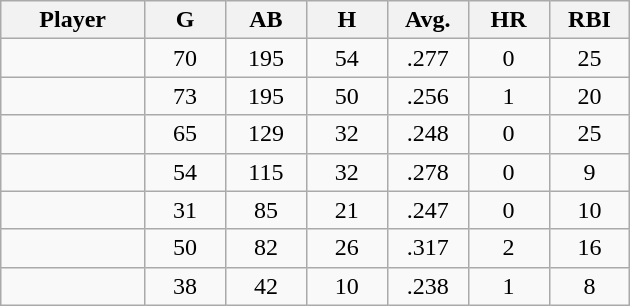<table class="wikitable sortable">
<tr>
<th bgcolor="#DDDDFF" width="16%">Player</th>
<th bgcolor="#DDDDFF" width="9%">G</th>
<th bgcolor="#DDDDFF" width="9%">AB</th>
<th bgcolor="#DDDDFF" width="9%">H</th>
<th bgcolor="#DDDDFF" width="9%">Avg.</th>
<th bgcolor="#DDDDFF" width="9%">HR</th>
<th bgcolor="#DDDDFF" width="9%">RBI</th>
</tr>
<tr align="center">
<td></td>
<td>70</td>
<td>195</td>
<td>54</td>
<td>.277</td>
<td>0</td>
<td>25</td>
</tr>
<tr align="center">
<td></td>
<td>73</td>
<td>195</td>
<td>50</td>
<td>.256</td>
<td>1</td>
<td>20</td>
</tr>
<tr align="center">
<td></td>
<td>65</td>
<td>129</td>
<td>32</td>
<td>.248</td>
<td>0</td>
<td>25</td>
</tr>
<tr align="center">
<td></td>
<td>54</td>
<td>115</td>
<td>32</td>
<td>.278</td>
<td>0</td>
<td>9</td>
</tr>
<tr align="center">
<td></td>
<td>31</td>
<td>85</td>
<td>21</td>
<td>.247</td>
<td>0</td>
<td>10</td>
</tr>
<tr align="center">
<td></td>
<td>50</td>
<td>82</td>
<td>26</td>
<td>.317</td>
<td>2</td>
<td>16</td>
</tr>
<tr align="center">
<td></td>
<td>38</td>
<td>42</td>
<td>10</td>
<td>.238</td>
<td>1</td>
<td>8</td>
</tr>
</table>
